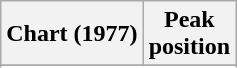<table class="wikitable sortable plainrowheaders" style="text-align:center">
<tr>
<th scope="col">Chart (1977)</th>
<th scope="col">Peak<br> position</th>
</tr>
<tr>
</tr>
<tr>
</tr>
<tr>
</tr>
<tr>
</tr>
<tr>
</tr>
<tr>
</tr>
<tr>
</tr>
<tr>
</tr>
<tr>
</tr>
<tr>
</tr>
<tr>
</tr>
<tr>
</tr>
</table>
